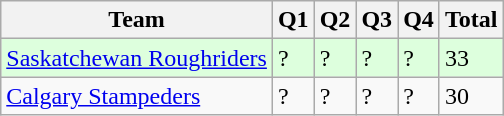<table class="wikitable">
<tr>
<th>Team</th>
<th>Q1</th>
<th>Q2</th>
<th>Q3</th>
<th>Q4</th>
<th>Total</th>
</tr>
<tr style="background-color:#ddffdd">
<td><a href='#'>Saskatchewan Roughriders</a></td>
<td>?</td>
<td>?</td>
<td>?</td>
<td>?</td>
<td>33</td>
</tr>
<tr>
<td><a href='#'>Calgary Stampeders</a></td>
<td>?</td>
<td>?</td>
<td>?</td>
<td>?</td>
<td>30</td>
</tr>
</table>
